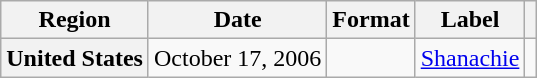<table class="wikitable plainrowheaders">
<tr>
<th scope="col">Region</th>
<th scope="col">Date</th>
<th scope="col">Format</th>
<th scope="col">Label</th>
<th scope="col"></th>
</tr>
<tr>
<th scope="row">United States</th>
<td rowspan="1">October 17, 2006</td>
<td rowspan="1"></td>
<td rowspan="1"><a href='#'>Shanachie</a></td>
<td align="center"></td>
</tr>
</table>
